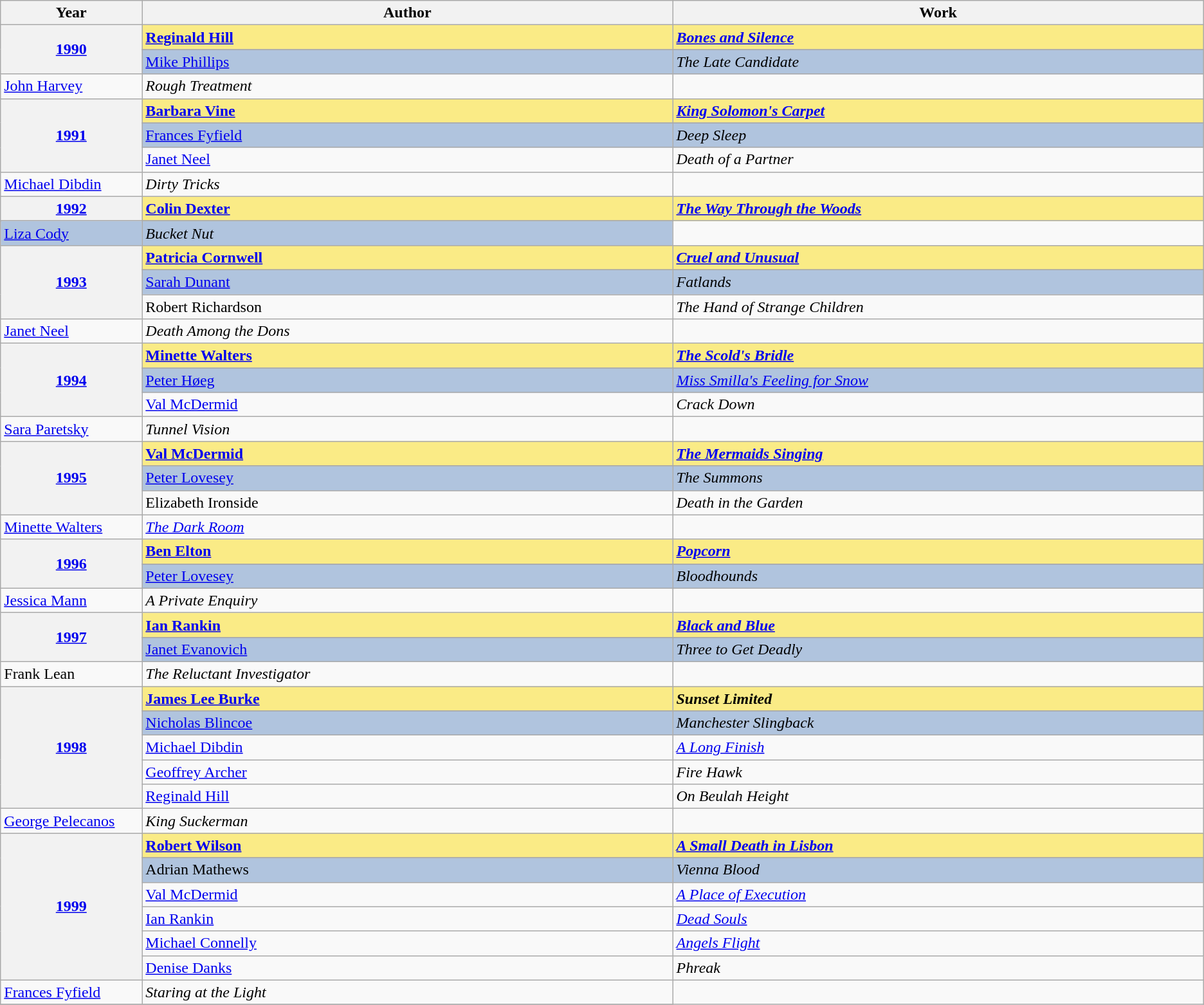<table class="wikitable sortable" style="text-align:left;">
<tr>
<th scope="col" style="width:8%;">Year</th>
<th scope="col" style="width:30%;">Author</th>
<th scope="col" style="width:30%;">Work</th>
</tr>
<tr>
<th scope="row" rowspan=3 style="text-align:center"><a href='#'>1990</a></th>
<td style="background:#FAEB86;"><strong><a href='#'>Reginald Hill</a> </strong></td>
<td style="background:#FAEB86;"><strong><em><a href='#'>Bones and Silence</a></em></strong></td>
</tr>
<tr>
</tr>
<tr style="background:#B0C4DE;">
<td><a href='#'>Mike Phillips</a></td>
<td><em>The Late Candidate</em></td>
</tr>
<tr>
<td><a href='#'>John Harvey</a></td>
<td><em>Rough Treatment</em></td>
</tr>
<tr>
<th scope="row" rowspan=4 style="text-align:center"><a href='#'>1991</a></th>
<td style="background:#FAEB86;"><strong><a href='#'>Barbara Vine</a> </strong></td>
<td style="background:#FAEB86;"><strong><em><a href='#'>King Solomon's Carpet</a></em></strong></td>
</tr>
<tr>
</tr>
<tr style="background:#B0C4DE;">
<td><a href='#'>Frances Fyfield</a></td>
<td><em>Deep Sleep</em></td>
</tr>
<tr>
<td><a href='#'>Janet Neel</a></td>
<td><em>Death of a Partner</em></td>
</tr>
<tr>
<td><a href='#'>Michael Dibdin</a></td>
<td><em>Dirty Tricks</em></td>
</tr>
<tr>
<th scope="row" rowspan=2 style="text-align:center"><a href='#'>1992</a></th>
<td style="background:#FAEB86;"><strong><a href='#'>Colin Dexter</a> </strong></td>
<td style="background:#FAEB86;"><strong><em><a href='#'>The Way Through the Woods</a></em></strong></td>
</tr>
<tr>
</tr>
<tr style="background:#B0C4DE;">
<td><a href='#'>Liza Cody</a></td>
<td><em>Bucket Nut</em></td>
</tr>
<tr>
<th scope="row" rowspan=4 style="text-align:center"><a href='#'>1993</a></th>
<td style="background:#FAEB86;"><strong><a href='#'>Patricia Cornwell</a> </strong></td>
<td style="background:#FAEB86;"><strong><em><a href='#'>Cruel and Unusual</a></em></strong></td>
</tr>
<tr>
</tr>
<tr style="background:#B0C4DE;">
<td><a href='#'>Sarah Dunant</a></td>
<td><em>Fatlands</em></td>
</tr>
<tr>
<td>Robert Richardson</td>
<td><em>The Hand of Strange Children</em></td>
</tr>
<tr>
<td><a href='#'>Janet Neel</a></td>
<td><em>Death Among the Dons</em></td>
</tr>
<tr>
<th scope="row" rowspan=4 style="text-align:center"><a href='#'>1994</a></th>
<td style="background:#FAEB86;"><strong><a href='#'>Minette Walters</a> </strong></td>
<td style="background:#FAEB86;"><strong><em><a href='#'>The Scold's Bridle</a></em></strong></td>
</tr>
<tr>
</tr>
<tr style="background:#B0C4DE;">
<td><a href='#'>Peter Høeg</a></td>
<td><em><a href='#'>Miss Smilla's Feeling for Snow</a></em></td>
</tr>
<tr>
<td><a href='#'>Val McDermid</a></td>
<td><em>Crack Down</em></td>
</tr>
<tr>
<td><a href='#'>Sara Paretsky</a></td>
<td><em>Tunnel Vision</em></td>
</tr>
<tr>
<th scope="row" rowspan=4 style="text-align:center"><a href='#'>1995</a></th>
<td style="background:#FAEB86;"><strong><a href='#'>Val McDermid</a> </strong></td>
<td style="background:#FAEB86;"><strong><em><a href='#'>The Mermaids Singing</a></em></strong></td>
</tr>
<tr>
</tr>
<tr style="background:#B0C4DE;">
<td><a href='#'>Peter Lovesey</a></td>
<td><em>The Summons</em></td>
</tr>
<tr>
<td>Elizabeth Ironside</td>
<td><em>Death in the Garden</em></td>
</tr>
<tr>
<td><a href='#'>Minette Walters</a></td>
<td><em><a href='#'>The Dark Room</a></em></td>
</tr>
<tr>
<th scope="row" rowspan=3 style="text-align:center"><a href='#'>1996</a></th>
<td style="background:#FAEB86;"><strong><a href='#'>Ben Elton</a> </strong></td>
<td style="background:#FAEB86;"><strong><em><a href='#'>Popcorn</a></em></strong></td>
</tr>
<tr>
</tr>
<tr style="background:#B0C4DE;">
<td><a href='#'>Peter Lovesey</a></td>
<td><em>Bloodhounds</em></td>
</tr>
<tr>
<td><a href='#'>Jessica Mann</a></td>
<td><em>A Private Enquiry</em></td>
</tr>
<tr>
<th scope="row" rowspan=3 style="text-align:center"><a href='#'>1997</a></th>
<td style="background:#FAEB86;"><strong><a href='#'>Ian Rankin</a> </strong></td>
<td style="background:#FAEB86;"><strong><em><a href='#'>Black and Blue</a></em></strong></td>
</tr>
<tr>
</tr>
<tr style="background:#B0C4DE;">
<td><a href='#'>Janet Evanovich</a></td>
<td><em>Three to Get Deadly</em></td>
</tr>
<tr>
<td>Frank Lean</td>
<td><em>The Reluctant Investigator</em></td>
</tr>
<tr>
<th scope="row" rowspan=6 style="text-align:center"><a href='#'>1998</a></th>
<td style="background:#FAEB86;"><strong><a href='#'>James Lee Burke</a> </strong></td>
<td style="background:#FAEB86;"><strong><em>Sunset Limited</em></strong></td>
</tr>
<tr>
</tr>
<tr style="background:#B0C4DE;">
<td><a href='#'>Nicholas Blincoe</a></td>
<td><em>Manchester Slingback</em></td>
</tr>
<tr>
<td><a href='#'>Michael Dibdin</a></td>
<td><em><a href='#'>A Long Finish</a></em></td>
</tr>
<tr>
<td><a href='#'>Geoffrey Archer</a></td>
<td><em>Fire Hawk</em></td>
</tr>
<tr>
<td><a href='#'>Reginald Hill</a></td>
<td><em>On Beulah Height</em></td>
</tr>
<tr>
<td><a href='#'>George Pelecanos</a></td>
<td><em>King Suckerman</em></td>
</tr>
<tr>
<th scope="row" rowspan=7 style="text-align:center"><a href='#'>1999</a></th>
<td style="background:#FAEB86;"><strong><a href='#'>Robert Wilson</a> </strong></td>
<td style="background:#FAEB86;"><strong><em><a href='#'>A Small Death in Lisbon</a></em></strong></td>
</tr>
<tr>
</tr>
<tr style="background:#B0C4DE;">
<td>Adrian Mathews</td>
<td><em>Vienna Blood</em></td>
</tr>
<tr>
<td><a href='#'>Val McDermid</a></td>
<td><em><a href='#'>A Place of Execution</a></em></td>
</tr>
<tr>
<td><a href='#'>Ian Rankin</a></td>
<td><em><a href='#'>Dead Souls</a></em></td>
</tr>
<tr>
<td><a href='#'>Michael Connelly</a></td>
<td><em><a href='#'>Angels Flight</a></em></td>
</tr>
<tr>
<td><a href='#'>Denise Danks</a></td>
<td><em>Phreak</em></td>
</tr>
<tr>
<td><a href='#'>Frances Fyfield</a></td>
<td><em>Staring at the Light</em></td>
</tr>
<tr>
</tr>
</table>
